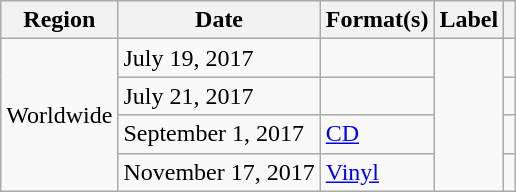<table class="wikitable plainrowheaders">
<tr>
<th scope="col">Region</th>
<th scope="col">Date</th>
<th scope="col">Format(s)</th>
<th scope="col">Label</th>
<th scope="col"></th>
</tr>
<tr>
<td rowspan="4">Worldwide</td>
<td>July 19, 2017</td>
<td></td>
<td rowspan="4"></td>
<td></td>
</tr>
<tr>
<td>July 21, 2017</td>
<td></td>
<td></td>
</tr>
<tr>
<td>September 1, 2017</td>
<td><a href='#'>CD</a></td>
<td></td>
</tr>
<tr>
<td>November 17, 2017</td>
<td><a href='#'>Vinyl</a></td>
<td></td>
</tr>
</table>
